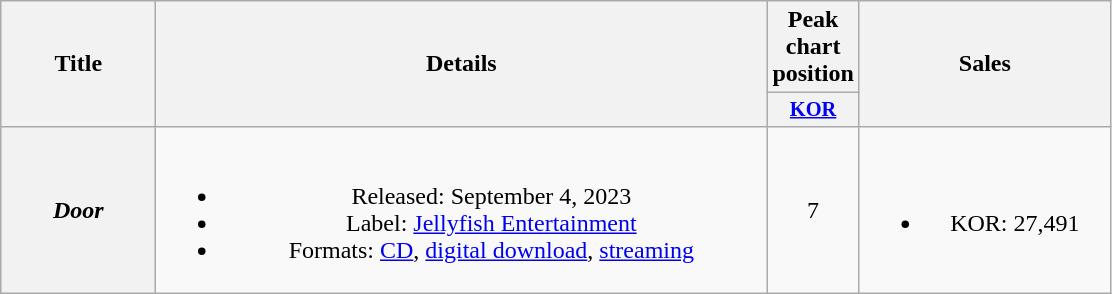<table class="wikitable plainrowheaders" style="text-align:center">
<tr>
<th scope="col" rowspan="2" style="width:6em">Title</th>
<th scope="col" rowspan="2" style="width:25em">Details</th>
<th scope="col">Peak chart position</th>
<th scope="col" rowspan="2" style="width:10em">Sales</th>
</tr>
<tr>
<th style="width:2.5em; font-size:85%"><a href='#'>KOR</a><br></th>
</tr>
<tr>
<th scope="row"><em>Door</em></th>
<td><br><ul><li>Released: September 4, 2023</li><li>Label: <a href='#'>Jellyfish Entertainment</a></li><li>Formats: <a href='#'>CD</a>, <a href='#'>digital download</a>, <a href='#'>streaming</a></li></ul></td>
<td>7</td>
<td><br><ul><li>KOR: 27,491</li></ul></td>
</tr>
</table>
